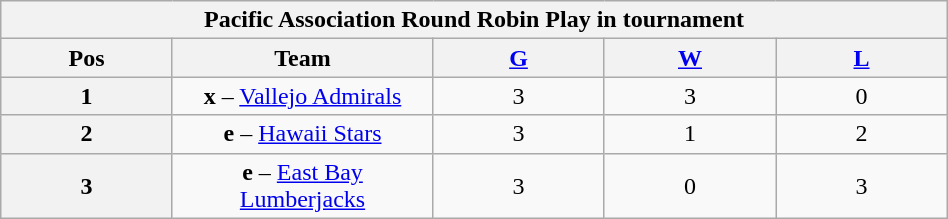<table class="wikitable"  style="width:50%; text-align:center;">
<tr>
<th colspan="6">Pacific Association Round Robin Play in tournament</th>
</tr>
<tr>
<th scope="col" width="5%">Pos</th>
<th scope="col" width="5%">Team</th>
<th scope="col" width="5%"><a href='#'>G</a></th>
<th scope="col" width="5%"><a href='#'>W</a></th>
<th scope="col" width="5%"><a href='#'>L</a></th>
</tr>
<tr>
<th>1</th>
<td style="text-align:center;"><strong>x</strong> – <a href='#'>Vallejo Admirals</a></td>
<td>3</td>
<td>3</td>
<td>0</td>
</tr>
<tr>
<th>2</th>
<td style="text-align:center;"><strong>e</strong> – <a href='#'>Hawaii Stars</a></td>
<td>3</td>
<td>1</td>
<td>2</td>
</tr>
<tr>
<th>3</th>
<td style="text-align:center;"><strong>e</strong> – <a href='#'>East Bay Lumberjacks</a></td>
<td>3</td>
<td>0</td>
<td>3</td>
</tr>
</table>
